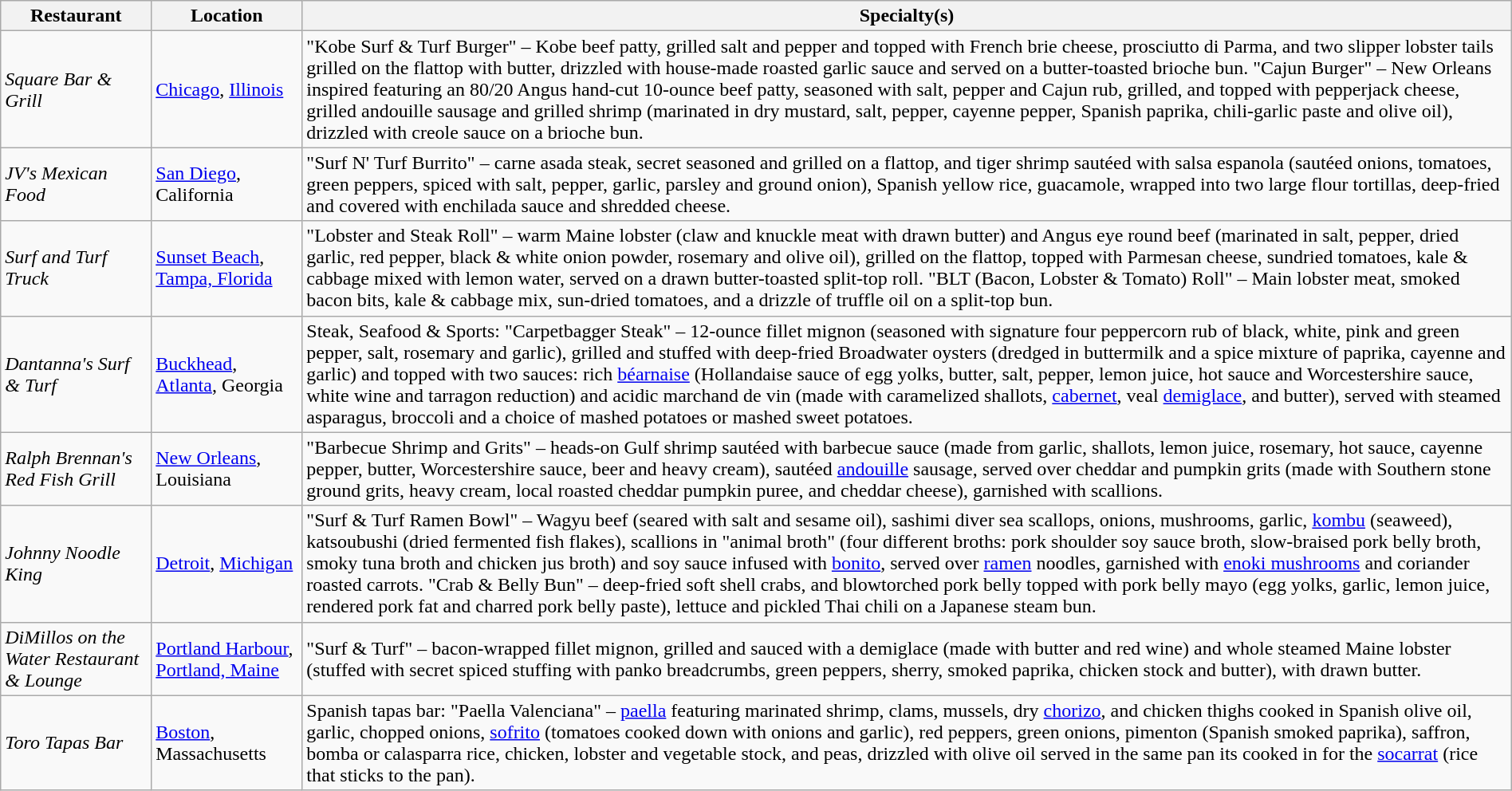<table class="wikitable" style="width:100%;">
<tr>
<th>Restaurant</th>
<th>Location</th>
<th>Specialty(s)</th>
</tr>
<tr>
<td><em>Square Bar & Grill</em></td>
<td><a href='#'>Chicago</a>, <a href='#'>Illinois</a></td>
<td>"Kobe Surf & Turf Burger" – Kobe beef patty, grilled salt and pepper and topped with French brie cheese, prosciutto di Parma, and two slipper lobster tails grilled on the flattop with butter, drizzled with house-made roasted garlic sauce and served on a butter-toasted brioche bun. "Cajun Burger" – New Orleans inspired featuring an 80/20 Angus hand-cut 10-ounce beef patty, seasoned with salt, pepper and Cajun rub, grilled, and topped with pepperjack cheese, grilled andouille sausage and grilled shrimp (marinated in dry mustard, salt, pepper, cayenne pepper, Spanish paprika, chili-garlic paste and olive oil), drizzled with creole sauce on a brioche bun.</td>
</tr>
<tr>
<td><em>JV's Mexican Food</em></td>
<td><a href='#'>San Diego</a>, California</td>
<td>"Surf N' Turf Burrito" – carne asada steak, secret seasoned and grilled on a flattop, and tiger shrimp sautéed with salsa espanola (sautéed onions, tomatoes, green peppers, spiced with salt, pepper, garlic, parsley and ground onion), Spanish yellow rice, guacamole, wrapped into two large flour tortillas, deep-fried and covered with enchilada sauce and shredded cheese.</td>
</tr>
<tr>
<td><em>Surf and Turf Truck</em></td>
<td><a href='#'>Sunset Beach</a>, <a href='#'>Tampa, Florida</a></td>
<td>"Lobster and Steak Roll" – warm Maine lobster (claw and knuckle meat with drawn butter) and Angus eye round beef (marinated in salt, pepper, dried garlic, red pepper, black & white onion powder, rosemary and olive oil), grilled on the flattop, topped with Parmesan cheese, sundried tomatoes, kale & cabbage mixed with lemon water, served on a drawn butter-toasted split-top roll. "BLT (Bacon, Lobster & Tomato) Roll" – Main lobster meat, smoked bacon bits, kale & cabbage mix, sun-dried tomatoes, and a drizzle of truffle oil on a split-top bun.</td>
</tr>
<tr>
<td><em>Dantanna's Surf & Turf</em></td>
<td><a href='#'>Buckhead</a>, <a href='#'>Atlanta</a>, Georgia</td>
<td>Steak, Seafood & Sports:  "Carpetbagger Steak" – 12-ounce fillet mignon (seasoned with signature four peppercorn rub of black, white, pink and green pepper, salt, rosemary and garlic), grilled and stuffed with deep-fried Broadwater oysters (dredged in buttermilk and a spice mixture of paprika, cayenne and garlic) and topped with two sauces: rich <a href='#'>béarnaise</a> (Hollandaise sauce of egg yolks, butter, salt, pepper, lemon juice, hot sauce and Worcestershire sauce, white wine and tarragon reduction) and acidic marchand de vin (made with caramelized shallots, <a href='#'>cabernet</a>, veal <a href='#'>demiglace</a>, and butter), served with steamed asparagus, broccoli and a choice of mashed potatoes or mashed sweet potatoes.</td>
</tr>
<tr>
<td><em>Ralph Brennan's Red Fish Grill</em></td>
<td><a href='#'>New Orleans</a>, Louisiana</td>
<td>"Barbecue Shrimp and Grits" – heads-on Gulf shrimp sautéed with barbecue sauce (made from garlic, shallots, lemon juice, rosemary, hot sauce, cayenne pepper, butter, Worcestershire sauce, beer and heavy cream), sautéed <a href='#'>andouille</a> sausage, served over cheddar and pumpkin grits (made with Southern stone ground grits, heavy cream, local roasted cheddar pumpkin puree, and cheddar cheese), garnished with scallions.</td>
</tr>
<tr>
<td><em>Johnny Noodle King</em></td>
<td><a href='#'>Detroit</a>, <a href='#'>Michigan</a></td>
<td>"Surf & Turf Ramen Bowl" – Wagyu beef (seared with salt and sesame oil), sashimi diver sea scallops, onions, mushrooms, garlic, <a href='#'>kombu</a> (seaweed), katsoubushi (dried fermented fish flakes), scallions in "animal broth" (four different broths: pork shoulder soy sauce broth, slow-braised pork belly broth, smoky tuna broth and chicken jus broth) and soy sauce infused with <a href='#'>bonito</a>, served over <a href='#'>ramen</a> noodles, garnished with <a href='#'>enoki mushrooms</a> and coriander roasted carrots. "Crab & Belly Bun" – deep-fried soft shell crabs, and blowtorched pork belly topped with pork belly mayo (egg yolks, garlic, lemon juice, rendered pork fat and charred pork belly paste), lettuce and pickled Thai chili on a Japanese steam bun.</td>
</tr>
<tr>
<td><em>DiMillos on the Water Restaurant & Lounge</em></td>
<td><a href='#'>Portland Harbour</a>, <a href='#'>Portland, Maine</a></td>
<td>"Surf & Turf" – bacon-wrapped fillet mignon, grilled and sauced with a demiglace (made with butter and red wine) and whole steamed Maine lobster (stuffed with secret spiced stuffing with panko breadcrumbs, green peppers, sherry, smoked paprika, chicken stock and butter), with drawn butter.</td>
</tr>
<tr>
<td><em>Toro Tapas Bar</em></td>
<td><a href='#'>Boston</a>, Massachusetts</td>
<td>Spanish tapas bar: "Paella Valenciana" – <a href='#'>paella</a> featuring marinated shrimp, clams, mussels, dry <a href='#'>chorizo</a>, and chicken thighs cooked in Spanish olive oil, garlic, chopped onions, <a href='#'>sofrito</a> (tomatoes cooked down with onions and garlic), red peppers, green onions, pimenton (Spanish smoked paprika), saffron, bomba or calasparra rice, chicken, lobster and vegetable stock, and peas, drizzled with olive oil served in the same pan its cooked in for the <a href='#'>socarrat</a> (rice that sticks to the pan).</td>
</tr>
</table>
